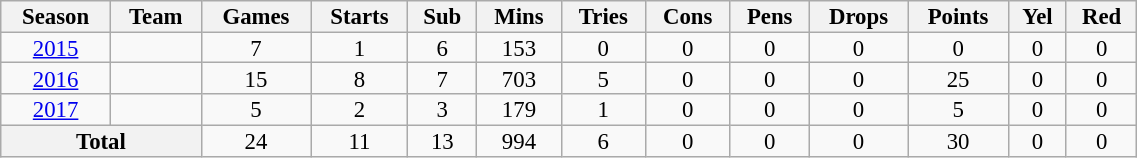<table class="wikitable" style="text-align:center; line-height:90%; font-size:95%; width:60%;">
<tr>
<th>Season</th>
<th>Team</th>
<th>Games</th>
<th>Starts</th>
<th>Sub</th>
<th>Mins</th>
<th>Tries</th>
<th>Cons</th>
<th>Pens</th>
<th>Drops</th>
<th>Points</th>
<th>Yel</th>
<th>Red</th>
</tr>
<tr>
<td><a href='#'>2015</a></td>
<td></td>
<td>7</td>
<td>1</td>
<td>6</td>
<td>153</td>
<td>0</td>
<td>0</td>
<td>0</td>
<td>0</td>
<td>0</td>
<td>0</td>
<td>0</td>
</tr>
<tr>
<td><a href='#'>2016</a></td>
<td></td>
<td>15</td>
<td>8</td>
<td>7</td>
<td>703</td>
<td>5</td>
<td>0</td>
<td>0</td>
<td>0</td>
<td>25</td>
<td>0</td>
<td>0</td>
</tr>
<tr>
<td><a href='#'>2017</a></td>
<td></td>
<td>5</td>
<td>2</td>
<td>3</td>
<td>179</td>
<td>1</td>
<td>0</td>
<td>0</td>
<td>0</td>
<td>5</td>
<td>0</td>
<td>0</td>
</tr>
<tr>
<th colspan="2">Total</th>
<td>24</td>
<td>11</td>
<td>13</td>
<td>994</td>
<td>6</td>
<td>0</td>
<td>0</td>
<td>0</td>
<td>30</td>
<td>0</td>
<td>0</td>
</tr>
</table>
